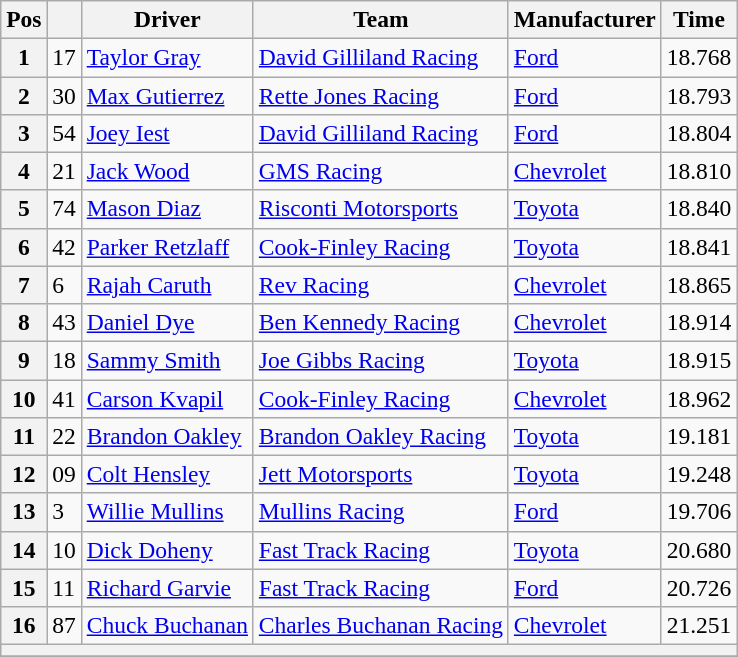<table class="wikitable" style="font-size:98%">
<tr>
<th>Pos</th>
<th></th>
<th>Driver</th>
<th>Team</th>
<th>Manufacturer</th>
<th>Time</th>
</tr>
<tr>
<th>1</th>
<td>17</td>
<td><a href='#'>Taylor Gray</a></td>
<td><a href='#'>David Gilliland Racing</a></td>
<td><a href='#'>Ford</a></td>
<td>18.768</td>
</tr>
<tr>
<th>2</th>
<td>30</td>
<td><a href='#'>Max Gutierrez</a></td>
<td><a href='#'>Rette Jones Racing</a></td>
<td><a href='#'>Ford</a></td>
<td>18.793</td>
</tr>
<tr>
<th>3</th>
<td>54</td>
<td><a href='#'>Joey Iest</a></td>
<td><a href='#'>David Gilliland Racing</a></td>
<td><a href='#'>Ford</a></td>
<td>18.804</td>
</tr>
<tr>
<th>4</th>
<td>21</td>
<td><a href='#'>Jack Wood</a></td>
<td><a href='#'>GMS Racing</a></td>
<td><a href='#'>Chevrolet</a></td>
<td>18.810</td>
</tr>
<tr>
<th>5</th>
<td>74</td>
<td><a href='#'>Mason Diaz</a></td>
<td><a href='#'>Risconti Motorsports</a></td>
<td><a href='#'>Toyota</a></td>
<td>18.840</td>
</tr>
<tr>
<th>6</th>
<td>42</td>
<td><a href='#'>Parker Retzlaff</a></td>
<td><a href='#'>Cook-Finley Racing</a></td>
<td><a href='#'>Toyota</a></td>
<td>18.841</td>
</tr>
<tr>
<th>7</th>
<td>6</td>
<td><a href='#'>Rajah Caruth</a></td>
<td><a href='#'>Rev Racing</a></td>
<td><a href='#'>Chevrolet</a></td>
<td>18.865</td>
</tr>
<tr>
<th>8</th>
<td>43</td>
<td><a href='#'>Daniel Dye</a></td>
<td><a href='#'>Ben Kennedy Racing</a></td>
<td><a href='#'>Chevrolet</a></td>
<td>18.914</td>
</tr>
<tr>
<th>9</th>
<td>18</td>
<td><a href='#'>Sammy Smith</a></td>
<td><a href='#'>Joe Gibbs Racing</a></td>
<td><a href='#'>Toyota</a></td>
<td>18.915</td>
</tr>
<tr>
<th>10</th>
<td>41</td>
<td><a href='#'>Carson Kvapil</a></td>
<td><a href='#'>Cook-Finley Racing</a></td>
<td><a href='#'>Chevrolet</a></td>
<td>18.962</td>
</tr>
<tr>
<th>11</th>
<td>22</td>
<td><a href='#'>Brandon Oakley</a></td>
<td><a href='#'>Brandon Oakley Racing</a></td>
<td><a href='#'>Toyota</a></td>
<td>19.181</td>
</tr>
<tr>
<th>12</th>
<td>09</td>
<td><a href='#'>Colt Hensley</a></td>
<td><a href='#'>Jett Motorsports</a></td>
<td><a href='#'>Toyota</a></td>
<td>19.248</td>
</tr>
<tr>
<th>13</th>
<td>3</td>
<td><a href='#'>Willie Mullins</a></td>
<td><a href='#'>Mullins Racing</a></td>
<td><a href='#'>Ford</a></td>
<td>19.706</td>
</tr>
<tr>
<th>14</th>
<td>10</td>
<td><a href='#'>Dick Doheny</a></td>
<td><a href='#'>Fast Track Racing</a></td>
<td><a href='#'>Toyota</a></td>
<td>20.680</td>
</tr>
<tr>
<th>15</th>
<td>11</td>
<td><a href='#'>Richard Garvie</a></td>
<td><a href='#'>Fast Track Racing</a></td>
<td><a href='#'>Ford</a></td>
<td>20.726</td>
</tr>
<tr>
<th>16</th>
<td>87</td>
<td><a href='#'>Chuck Buchanan</a></td>
<td><a href='#'>Charles Buchanan Racing</a></td>
<td><a href='#'>Chevrolet</a></td>
<td>21.251</td>
</tr>
<tr>
<th colspan="6"></th>
</tr>
<tr>
</tr>
</table>
